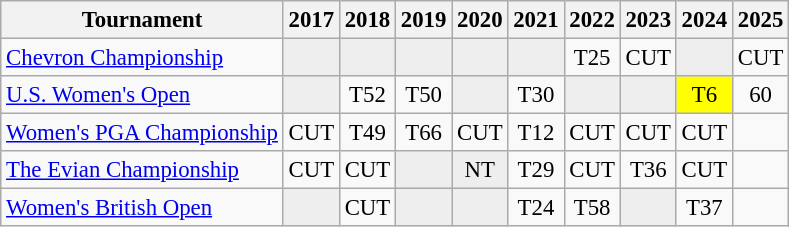<table class="wikitable" style="font-size:95%;text-align:center;">
<tr>
<th>Tournament</th>
<th>2017</th>
<th>2018</th>
<th>2019</th>
<th>2020</th>
<th>2021</th>
<th>2022</th>
<th>2023</th>
<th>2024</th>
<th>2025</th>
</tr>
<tr>
<td align=left><a href='#'>Chevron Championship</a></td>
<td style="background:#eeeeee;"></td>
<td style="background:#eeeeee;"></td>
<td style="background:#eeeeee;"></td>
<td style="background:#eeeeee;"></td>
<td style="background:#eeeeee;"></td>
<td>T25</td>
<td>CUT</td>
<td style="background:#eeeeee;"></td>
<td>CUT</td>
</tr>
<tr>
<td align=left><a href='#'>U.S. Women's Open</a></td>
<td style="background:#eeeeee;"></td>
<td>T52</td>
<td>T50</td>
<td style="background:#eeeeee;"></td>
<td>T30</td>
<td style="background:#eeeeee;"></td>
<td style="background:#eeeeee;"></td>
<td style="background:yellow;">T6</td>
<td>60</td>
</tr>
<tr>
<td align=left><a href='#'>Women's PGA Championship</a></td>
<td>CUT</td>
<td>T49</td>
<td>T66</td>
<td>CUT</td>
<td>T12</td>
<td>CUT</td>
<td>CUT</td>
<td>CUT</td>
<td></td>
</tr>
<tr>
<td align=left><a href='#'>The Evian Championship</a></td>
<td>CUT</td>
<td>CUT</td>
<td style="background:#eeeeee;"></td>
<td style="background:#eeeeee;">NT</td>
<td>T29</td>
<td>CUT</td>
<td>T36</td>
<td>CUT</td>
<td></td>
</tr>
<tr>
<td align=left><a href='#'>Women's British Open</a></td>
<td style="background:#eeeeee;"></td>
<td>CUT</td>
<td style="background:#eeeeee;"></td>
<td style="background:#eeeeee;"></td>
<td>T24</td>
<td>T58</td>
<td style="background:#eeeeee;"></td>
<td>T37</td>
<td></td>
</tr>
</table>
